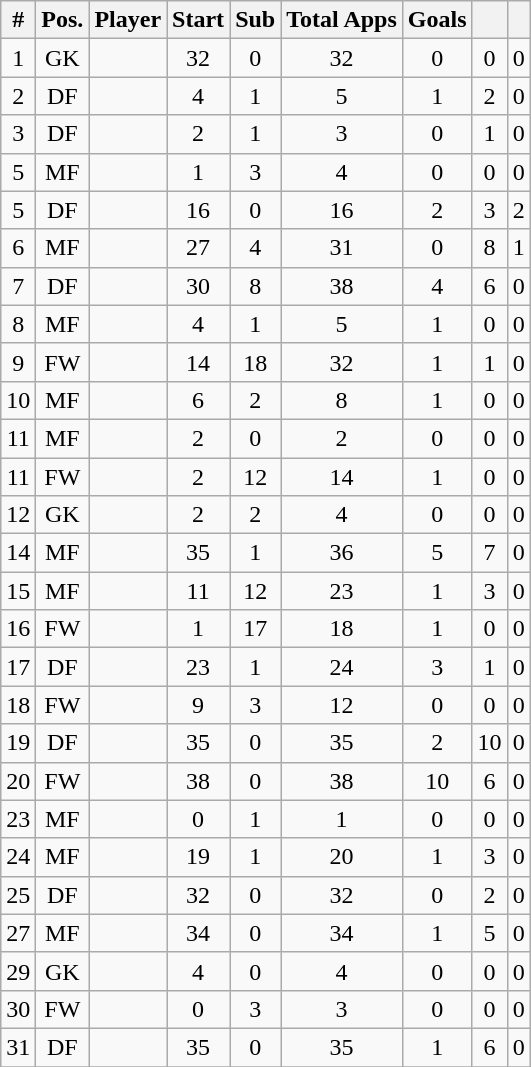<table class="wikitable sortable" style="text-align: center;">
<tr>
<th>#</th>
<th class="unsortable">Pos.</th>
<th>Player</th>
<th>Start</th>
<th>Sub</th>
<th>Total Apps</th>
<th>Goals</th>
<th></th>
<th></th>
</tr>
<tr>
<td>1</td>
<td>GK</td>
<td align="left"> </td>
<td>32</td>
<td>0</td>
<td>32</td>
<td>0</td>
<td>0</td>
<td>0</td>
</tr>
<tr>
<td>2</td>
<td>DF</td>
<td align="left"> </td>
<td>4</td>
<td>1</td>
<td>5</td>
<td>1</td>
<td>2</td>
<td>0</td>
</tr>
<tr>
<td>3</td>
<td>DF</td>
<td align="left"> </td>
<td>2</td>
<td>1</td>
<td>3</td>
<td>0</td>
<td>1</td>
<td>0</td>
</tr>
<tr>
<td>5</td>
<td>MF</td>
<td align="left"> </td>
<td>1</td>
<td>3</td>
<td>4</td>
<td>0</td>
<td>0</td>
<td>0</td>
</tr>
<tr>
<td>5</td>
<td>DF</td>
<td align="left"> </td>
<td>16</td>
<td>0</td>
<td>16</td>
<td>2</td>
<td>3</td>
<td>2</td>
</tr>
<tr>
<td>6</td>
<td>MF</td>
<td align="left"> </td>
<td>27</td>
<td>4</td>
<td>31</td>
<td>0</td>
<td>8</td>
<td>1</td>
</tr>
<tr>
<td>7</td>
<td>DF</td>
<td align="left"> </td>
<td>30</td>
<td>8</td>
<td>38</td>
<td>4</td>
<td>6</td>
<td>0</td>
</tr>
<tr>
<td>8</td>
<td>MF</td>
<td align="left"> </td>
<td>4</td>
<td>1</td>
<td>5</td>
<td>1</td>
<td>0</td>
<td>0</td>
</tr>
<tr>
<td>9</td>
<td>FW</td>
<td align="left"> </td>
<td>14</td>
<td>18</td>
<td>32</td>
<td>1</td>
<td>1</td>
<td>0</td>
</tr>
<tr>
<td>10</td>
<td>MF</td>
<td align="left"> </td>
<td>6</td>
<td>2</td>
<td>8</td>
<td>1</td>
<td>0</td>
<td>0</td>
</tr>
<tr>
<td>11</td>
<td>MF</td>
<td align="left"> </td>
<td>2</td>
<td>0</td>
<td>2</td>
<td>0</td>
<td>0</td>
<td>0</td>
</tr>
<tr>
<td>11</td>
<td>FW</td>
<td align="left"> </td>
<td>2</td>
<td>12</td>
<td>14</td>
<td>1</td>
<td>0</td>
<td>0</td>
</tr>
<tr>
<td>12</td>
<td>GK</td>
<td align="left"> </td>
<td>2</td>
<td>2</td>
<td>4</td>
<td>0</td>
<td>0</td>
<td>0</td>
</tr>
<tr>
<td>14</td>
<td>MF</td>
<td align="left"> </td>
<td>35</td>
<td>1</td>
<td>36</td>
<td>5</td>
<td>7</td>
<td>0</td>
</tr>
<tr>
<td>15</td>
<td>MF</td>
<td align="left"> </td>
<td>11</td>
<td>12</td>
<td>23</td>
<td>1</td>
<td>3</td>
<td>0</td>
</tr>
<tr>
<td>16</td>
<td>FW</td>
<td align="left"> </td>
<td>1</td>
<td>17</td>
<td>18</td>
<td>1</td>
<td>0</td>
<td>0</td>
</tr>
<tr>
<td>17</td>
<td>DF</td>
<td align="left"> </td>
<td>23</td>
<td>1</td>
<td>24</td>
<td>3</td>
<td>1</td>
<td>0</td>
</tr>
<tr>
<td>18</td>
<td>FW</td>
<td align="left"> </td>
<td>9</td>
<td>3</td>
<td>12</td>
<td>0</td>
<td>0</td>
<td>0</td>
</tr>
<tr>
<td>19</td>
<td>DF</td>
<td align="left"> </td>
<td>35</td>
<td>0</td>
<td>35</td>
<td>2</td>
<td>10</td>
<td>0</td>
</tr>
<tr>
<td>20</td>
<td>FW</td>
<td align="left"> </td>
<td>38</td>
<td>0</td>
<td>38</td>
<td>10</td>
<td>6</td>
<td>0</td>
</tr>
<tr>
<td>23</td>
<td>MF</td>
<td align="left"> </td>
<td>0</td>
<td>1</td>
<td>1</td>
<td>0</td>
<td>0</td>
<td>0</td>
</tr>
<tr>
<td>24</td>
<td>MF</td>
<td align="left"> </td>
<td>19</td>
<td>1</td>
<td>20</td>
<td>1</td>
<td>3</td>
<td>0</td>
</tr>
<tr>
<td>25</td>
<td>DF</td>
<td align="left"> </td>
<td>32</td>
<td>0</td>
<td>32</td>
<td>0</td>
<td>2</td>
<td>0</td>
</tr>
<tr>
<td>27</td>
<td>MF</td>
<td align="left"> </td>
<td>34</td>
<td>0</td>
<td>34</td>
<td>1</td>
<td>5</td>
<td>0</td>
</tr>
<tr>
<td>29</td>
<td>GK</td>
<td align="left"> </td>
<td>4</td>
<td>0</td>
<td>4</td>
<td>0</td>
<td>0</td>
<td>0</td>
</tr>
<tr>
<td>30</td>
<td>FW</td>
<td align="left"> </td>
<td>0</td>
<td>3</td>
<td>3</td>
<td>0</td>
<td>0</td>
<td>0</td>
</tr>
<tr>
<td>31</td>
<td>DF</td>
<td align="left"> </td>
<td>35</td>
<td>0</td>
<td>35</td>
<td>1</td>
<td>6</td>
<td>0</td>
</tr>
<tr>
</tr>
</table>
